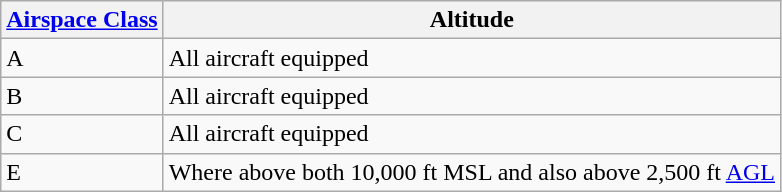<table class="wikitable">
<tr>
<th><a href='#'>Airspace Class</a></th>
<th>Altitude</th>
</tr>
<tr>
<td>A</td>
<td>All aircraft equipped</td>
</tr>
<tr>
<td>B</td>
<td>All aircraft equipped</td>
</tr>
<tr>
<td>C</td>
<td>All aircraft equipped</td>
</tr>
<tr>
<td>E</td>
<td>Where above both 10,000 ft MSL and also above 2,500 ft <a href='#'>AGL</a></td>
</tr>
</table>
